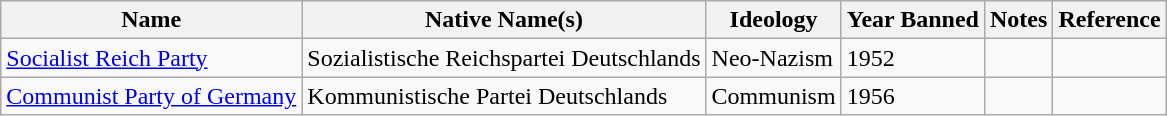<table class="wikitable">
<tr>
<th>Name</th>
<th>Native Name(s)</th>
<th>Ideology</th>
<th>Year Banned</th>
<th>Notes</th>
<th>Reference</th>
</tr>
<tr>
<td><a href='#'>Socialist Reich Party</a></td>
<td>Sozialistische Reichspartei Deutschlands</td>
<td>Neo-Nazism</td>
<td>1952</td>
<td></td>
<td></td>
</tr>
<tr>
<td><a href='#'>Communist Party of Germany</a></td>
<td>Kommunistische Partei Deutschlands</td>
<td>Communism</td>
<td>1956</td>
<td></td>
<td></td>
</tr>
</table>
